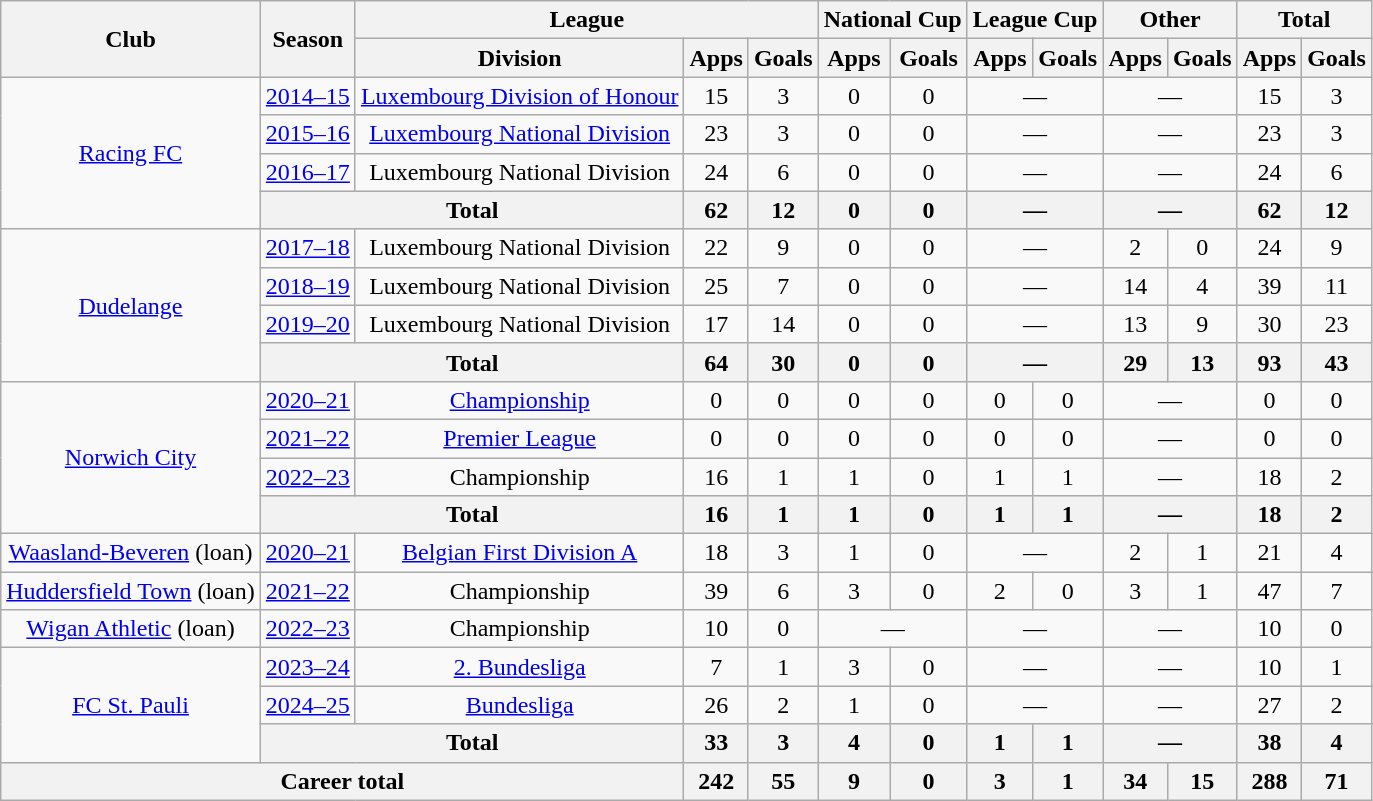<table class="wikitable" style="text-align:center">
<tr>
<th rowspan="2">Club</th>
<th rowspan="2">Season</th>
<th colspan="3">League</th>
<th colspan="2">National Cup</th>
<th colspan="2">League Cup</th>
<th colspan="2">Other</th>
<th colspan="2">Total</th>
</tr>
<tr>
<th>Division</th>
<th>Apps</th>
<th>Goals</th>
<th>Apps</th>
<th>Goals</th>
<th>Apps</th>
<th>Goals</th>
<th>Apps</th>
<th>Goals</th>
<th>Apps</th>
<th>Goals</th>
</tr>
<tr>
<td rowspan="4"><a href='#'>Racing FC</a></td>
<td><a href='#'>2014–15</a></td>
<td><a href='#'>Luxembourg Division of Honour</a></td>
<td>15</td>
<td>3</td>
<td>0</td>
<td>0</td>
<td colspan="2">—</td>
<td colspan="2">—</td>
<td>15</td>
<td>3</td>
</tr>
<tr>
<td><a href='#'>2015–16</a></td>
<td><a href='#'>Luxembourg National Division</a></td>
<td>23</td>
<td>3</td>
<td>0</td>
<td>0</td>
<td colspan="2">—</td>
<td colspan="2">—</td>
<td>23</td>
<td>3</td>
</tr>
<tr>
<td><a href='#'>2016–17</a></td>
<td>Luxembourg National Division</td>
<td>24</td>
<td>6</td>
<td>0</td>
<td>0</td>
<td colspan="2">—</td>
<td colspan="2">—</td>
<td>24</td>
<td>6</td>
</tr>
<tr>
<th colspan="2">Total</th>
<th>62</th>
<th>12</th>
<th>0</th>
<th>0</th>
<th colspan="2">—</th>
<th colspan="2">—</th>
<th>62</th>
<th>12</th>
</tr>
<tr>
<td rowspan="4"><a href='#'>Dudelange</a></td>
<td><a href='#'>2017–18</a></td>
<td>Luxembourg National Division</td>
<td>22</td>
<td>9</td>
<td>0</td>
<td>0</td>
<td colspan="2">—</td>
<td>2</td>
<td>0</td>
<td>24</td>
<td>9</td>
</tr>
<tr>
<td><a href='#'>2018–19</a></td>
<td>Luxembourg National Division</td>
<td>25</td>
<td>7</td>
<td>0</td>
<td>0</td>
<td colspan="2">—</td>
<td>14</td>
<td>4</td>
<td>39</td>
<td>11</td>
</tr>
<tr>
<td><a href='#'>2019–20</a></td>
<td>Luxembourg National Division</td>
<td>17</td>
<td>14</td>
<td>0</td>
<td>0</td>
<td colspan="2">—</td>
<td>13</td>
<td>9</td>
<td>30</td>
<td>23</td>
</tr>
<tr>
<th colspan="2">Total</th>
<th>64</th>
<th>30</th>
<th>0</th>
<th>0</th>
<th colspan="2">—</th>
<th>29</th>
<th>13</th>
<th>93</th>
<th>43</th>
</tr>
<tr>
<td rowspan="4"><a href='#'>Norwich City</a></td>
<td><a href='#'>2020–21</a></td>
<td><a href='#'>Championship</a></td>
<td>0</td>
<td>0</td>
<td>0</td>
<td>0</td>
<td>0</td>
<td>0</td>
<td colspan="2">—</td>
<td>0</td>
<td>0</td>
</tr>
<tr>
<td><a href='#'>2021–22</a></td>
<td><a href='#'>Premier League</a></td>
<td>0</td>
<td>0</td>
<td>0</td>
<td>0</td>
<td>0</td>
<td>0</td>
<td colspan="2">—</td>
<td>0</td>
<td>0</td>
</tr>
<tr>
<td><a href='#'>2022–23</a></td>
<td>Championship</td>
<td>16</td>
<td>1</td>
<td>1</td>
<td>0</td>
<td>1</td>
<td>1</td>
<td colspan="2">—</td>
<td>18</td>
<td>2</td>
</tr>
<tr>
<th colspan="2">Total</th>
<th>16</th>
<th>1</th>
<th>1</th>
<th>0</th>
<th>1</th>
<th>1</th>
<th colspan="2">—</th>
<th>18</th>
<th>2</th>
</tr>
<tr>
<td><a href='#'>Waasland-Beveren</a> (loan)</td>
<td><a href='#'>2020–21</a></td>
<td><a href='#'>Belgian First Division A</a></td>
<td>18</td>
<td>3</td>
<td>1</td>
<td>0</td>
<td colspan="2">—</td>
<td>2</td>
<td>1</td>
<td>21</td>
<td>4</td>
</tr>
<tr>
<td><a href='#'>Huddersfield Town</a> (loan)</td>
<td><a href='#'>2021–22</a></td>
<td>Championship</td>
<td>39</td>
<td>6</td>
<td>3</td>
<td>0</td>
<td>2</td>
<td>0</td>
<td>3</td>
<td>1</td>
<td>47</td>
<td>7</td>
</tr>
<tr>
<td><a href='#'>Wigan Athletic</a> (loan)</td>
<td><a href='#'>2022–23</a></td>
<td>Championship</td>
<td>10</td>
<td>0</td>
<td colspan="2">—</td>
<td colspan="2">—</td>
<td colspan="2">—</td>
<td>10</td>
<td>0</td>
</tr>
<tr>
<td rowspan="3"><a href='#'>FC St. Pauli</a></td>
<td><a href='#'>2023–24</a></td>
<td><a href='#'>2. Bundesliga</a></td>
<td>7</td>
<td>1</td>
<td>3</td>
<td>0</td>
<td colspan="2">—</td>
<td colspan="2">—</td>
<td>10</td>
<td>1</td>
</tr>
<tr>
<td><a href='#'>2024–25</a></td>
<td><a href='#'>Bundesliga</a></td>
<td>26</td>
<td>2</td>
<td>1</td>
<td>0</td>
<td colspan="2">—</td>
<td colspan="2">—</td>
<td>27</td>
<td>2</td>
</tr>
<tr>
<th colspan="2">Total</th>
<th>33</th>
<th>3</th>
<th>4</th>
<th>0</th>
<th>1</th>
<th>1</th>
<th colspan="2">—</th>
<th>38</th>
<th>4</th>
</tr>
<tr>
<th colspan="3">Career total</th>
<th>242</th>
<th>55</th>
<th>9</th>
<th>0</th>
<th>3</th>
<th>1</th>
<th>34</th>
<th>15</th>
<th>288</th>
<th>71</th>
</tr>
</table>
